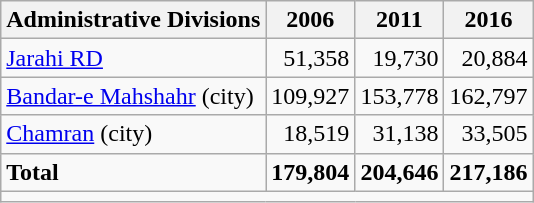<table class="wikitable">
<tr>
<th>Administrative Divisions</th>
<th>2006</th>
<th>2011</th>
<th>2016</th>
</tr>
<tr>
<td><a href='#'>Jarahi RD</a></td>
<td style="text-align: right;">51,358</td>
<td style="text-align: right;">19,730</td>
<td style="text-align: right;">20,884</td>
</tr>
<tr>
<td><a href='#'>Bandar-e Mahshahr</a> (city)</td>
<td style="text-align: right;">109,927</td>
<td style="text-align: right;">153,778</td>
<td style="text-align: right;">162,797</td>
</tr>
<tr>
<td><a href='#'>Chamran</a> (city)</td>
<td style="text-align: right;">18,519</td>
<td style="text-align: right;">31,138</td>
<td style="text-align: right;">33,505</td>
</tr>
<tr>
<td><strong>Total</strong></td>
<td style="text-align: right;"><strong>179,804</strong></td>
<td style="text-align: right;"><strong>204,646</strong></td>
<td style="text-align: right;"><strong>217,186</strong></td>
</tr>
<tr>
<td colspan=4></td>
</tr>
</table>
